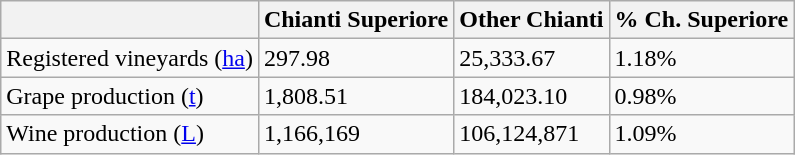<table class="wikitable">
<tr>
<th></th>
<th>Chianti Superiore</th>
<th>Other Chianti</th>
<th>% Ch. Superiore</th>
</tr>
<tr>
<td>Registered vineyards (<a href='#'>ha</a>)</td>
<td>297.98</td>
<td>25,333.67</td>
<td>1.18%</td>
</tr>
<tr>
<td>Grape production (<a href='#'>t</a>)</td>
<td>1,808.51</td>
<td>184,023.10</td>
<td>0.98%</td>
</tr>
<tr>
<td>Wine production (<a href='#'>L</a>)</td>
<td>1,166,169</td>
<td>106,124,871</td>
<td>1.09%</td>
</tr>
</table>
